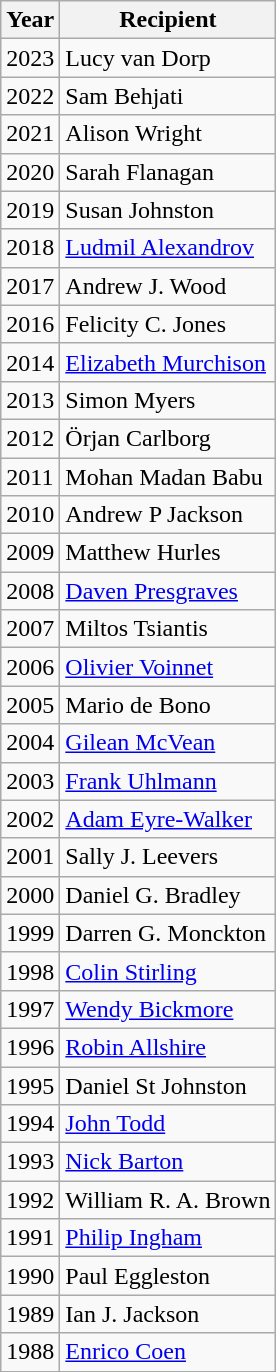<table class="wikitable sortable">
<tr>
<th>Year</th>
<th>Recipient</th>
</tr>
<tr>
<td>2023</td>
<td>Lucy van Dorp</td>
</tr>
<tr>
<td>2022</td>
<td>Sam Behjati</td>
</tr>
<tr>
<td>2021</td>
<td>Alison Wright</td>
</tr>
<tr>
<td>2020</td>
<td>Sarah Flanagan</td>
</tr>
<tr>
<td>2019</td>
<td>Susan Johnston</td>
</tr>
<tr>
<td>2018</td>
<td><a href='#'>Ludmil Alexandrov</a></td>
</tr>
<tr>
<td>2017</td>
<td>Andrew J. Wood</td>
</tr>
<tr>
<td>2016</td>
<td>Felicity C. Jones</td>
</tr>
<tr>
<td>2014</td>
<td><a href='#'>Elizabeth Murchison</a></td>
</tr>
<tr>
<td>2013</td>
<td>Simon Myers</td>
</tr>
<tr>
<td>2012</td>
<td>Örjan Carlborg</td>
</tr>
<tr>
<td>2011</td>
<td>Mohan Madan Babu</td>
</tr>
<tr>
<td>2010</td>
<td>Andrew P Jackson</td>
</tr>
<tr>
<td>2009</td>
<td>Matthew Hurles</td>
</tr>
<tr>
<td>2008</td>
<td><a href='#'>Daven Presgraves</a></td>
</tr>
<tr>
<td>2007</td>
<td>Miltos Tsiantis</td>
</tr>
<tr>
<td>2006</td>
<td><a href='#'>Olivier Voinnet</a></td>
</tr>
<tr>
<td>2005</td>
<td>Mario de Bono</td>
</tr>
<tr>
<td>2004</td>
<td><a href='#'>Gilean McVean</a></td>
</tr>
<tr>
<td>2003</td>
<td><a href='#'>Frank Uhlmann</a></td>
</tr>
<tr>
<td>2002</td>
<td><a href='#'>Adam Eyre-Walker</a></td>
</tr>
<tr>
<td>2001</td>
<td>Sally J. Leevers</td>
</tr>
<tr>
<td>2000</td>
<td>Daniel G. Bradley</td>
</tr>
<tr>
<td>1999</td>
<td>Darren G. Monckton</td>
</tr>
<tr>
<td>1998</td>
<td><a href='#'>Colin Stirling</a></td>
</tr>
<tr>
<td>1997</td>
<td><a href='#'>Wendy Bickmore</a></td>
</tr>
<tr>
<td>1996</td>
<td><a href='#'>Robin Allshire</a></td>
</tr>
<tr>
<td>1995</td>
<td>Daniel St Johnston</td>
</tr>
<tr>
<td>1994</td>
<td><a href='#'>John Todd</a></td>
</tr>
<tr>
<td>1993</td>
<td><a href='#'>Nick Barton</a></td>
</tr>
<tr>
<td>1992</td>
<td>William R. A. Brown</td>
</tr>
<tr>
<td>1991</td>
<td><a href='#'>Philip Ingham</a></td>
</tr>
<tr>
<td>1990</td>
<td>Paul Eggleston</td>
</tr>
<tr>
<td>1989</td>
<td>Ian J. Jackson</td>
</tr>
<tr>
<td>1988</td>
<td><a href='#'>Enrico Coen</a></td>
</tr>
</table>
